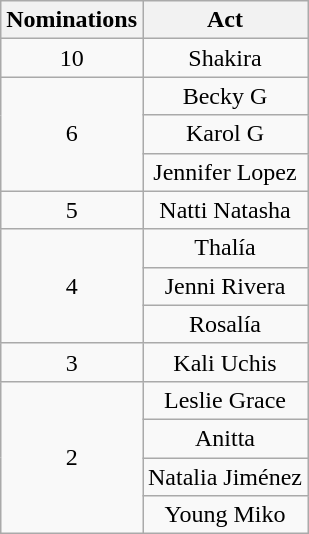<table class="wikitable" rowspan="2" style="text-align:center;">
<tr>
<th scope="col">Nominations</th>
<th scope="col">Act</th>
</tr>
<tr>
<td>10</td>
<td>Shakira</td>
</tr>
<tr>
<td rowspan="3">6</td>
<td>Becky G</td>
</tr>
<tr>
<td>Karol G</td>
</tr>
<tr>
<td>Jennifer Lopez</td>
</tr>
<tr>
<td>5</td>
<td>Natti Natasha</td>
</tr>
<tr>
<td rowspan="3">4</td>
<td>Thalía</td>
</tr>
<tr>
<td>Jenni Rivera</td>
</tr>
<tr>
<td>Rosalía</td>
</tr>
<tr>
<td>3</td>
<td>Kali Uchis</td>
</tr>
<tr>
<td rowspan="4">2</td>
<td>Leslie Grace</td>
</tr>
<tr>
<td>Anitta</td>
</tr>
<tr>
<td>Natalia Jiménez</td>
</tr>
<tr>
<td>Young Miko</td>
</tr>
</table>
